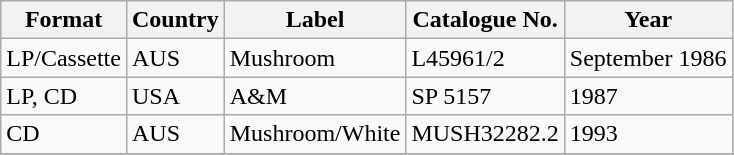<table class="wikitable">
<tr>
<th>Format</th>
<th>Country</th>
<th>Label</th>
<th>Catalogue No.</th>
<th>Year</th>
</tr>
<tr>
<td>LP/Cassette</td>
<td>AUS</td>
<td>Mushroom</td>
<td>L45961/2</td>
<td>September 1986</td>
</tr>
<tr>
<td>LP, CD</td>
<td>USA</td>
<td>A&M</td>
<td>SP 5157</td>
<td>1987</td>
</tr>
<tr>
<td>CD</td>
<td>AUS</td>
<td>Mushroom/White</td>
<td>MUSH32282.2</td>
<td>1993</td>
</tr>
<tr>
</tr>
</table>
